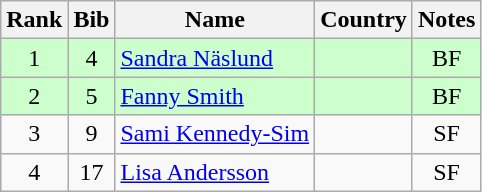<table class="wikitable" style="text-align:center;">
<tr>
<th>Rank</th>
<th>Bib</th>
<th>Name</th>
<th>Country</th>
<th>Notes</th>
</tr>
<tr bgcolor=ccffcc>
<td>1</td>
<td>4</td>
<td align=left><a href='#'>Sandra Näslund</a></td>
<td align="left"></td>
<td>BF</td>
</tr>
<tr bgcolor=ccffcc>
<td>2</td>
<td>5</td>
<td align=left><a href='#'>Fanny Smith</a></td>
<td align="left"></td>
<td>BF</td>
</tr>
<tr>
<td>3</td>
<td>9</td>
<td align=left><a href='#'>Sami Kennedy-Sim</a></td>
<td align="left"></td>
<td>SF</td>
</tr>
<tr>
<td>4</td>
<td>17</td>
<td align=left><a href='#'>Lisa Andersson</a></td>
<td align="left"></td>
<td>SF</td>
</tr>
</table>
